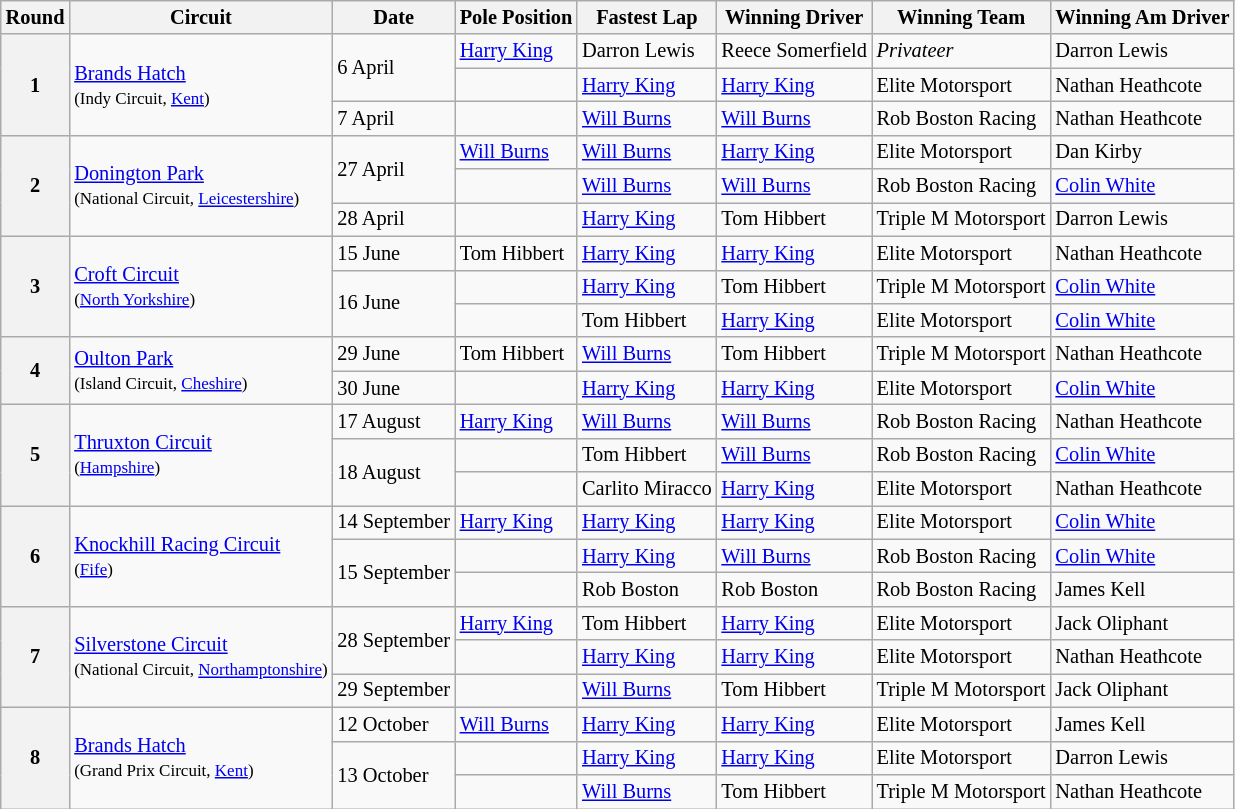<table class="wikitable" style="font-size: 85%">
<tr>
<th>Round</th>
<th>Circuit</th>
<th>Date</th>
<th>Pole Position</th>
<th>Fastest Lap</th>
<th>Winning Driver</th>
<th>Winning Team</th>
<th>Winning Am Driver</th>
</tr>
<tr>
<th rowspan=3>1</th>
<td rowspan=3><a href='#'>Brands Hatch</a><br><small>(Indy Circuit, <a href='#'>Kent</a>)</small></td>
<td rowspan=2>6 April</td>
<td> <a href='#'>Harry King</a></td>
<td> Darron Lewis</td>
<td> Reece Somerfield</td>
<td><em>Privateer</em></td>
<td> Darron Lewis</td>
</tr>
<tr>
<td></td>
<td> <a href='#'>Harry King</a></td>
<td> <a href='#'>Harry King</a></td>
<td>Elite Motorsport</td>
<td> Nathan Heathcote</td>
</tr>
<tr>
<td>7 April</td>
<td></td>
<td> <a href='#'>Will Burns</a></td>
<td> <a href='#'>Will Burns</a></td>
<td>Rob Boston Racing</td>
<td> Nathan Heathcote</td>
</tr>
<tr>
<th rowspan=3>2</th>
<td rowspan=3><a href='#'>Donington Park</a><br><small>(National Circuit, <a href='#'>Leicestershire</a>)</small></td>
<td rowspan=2>27 April</td>
<td> <a href='#'>Will Burns</a></td>
<td> <a href='#'>Will Burns</a></td>
<td> <a href='#'>Harry King</a></td>
<td>Elite Motorsport</td>
<td> Dan Kirby</td>
</tr>
<tr>
<td></td>
<td> <a href='#'>Will Burns</a></td>
<td> <a href='#'>Will Burns</a></td>
<td>Rob Boston Racing</td>
<td> <a href='#'>Colin White</a></td>
</tr>
<tr>
<td>28 April</td>
<td></td>
<td> <a href='#'>Harry King</a></td>
<td> Tom Hibbert</td>
<td>Triple M Motorsport</td>
<td> Darron Lewis</td>
</tr>
<tr>
<th rowspan=3>3</th>
<td rowspan=3><a href='#'>Croft Circuit</a><br><small>(<a href='#'>North Yorkshire</a>)</small></td>
<td>15 June</td>
<td> Tom Hibbert</td>
<td> <a href='#'>Harry King</a></td>
<td> <a href='#'>Harry King</a></td>
<td>Elite Motorsport</td>
<td> Nathan Heathcote</td>
</tr>
<tr>
<td rowspan=2>16 June</td>
<td></td>
<td> <a href='#'>Harry King</a></td>
<td> Tom Hibbert</td>
<td>Triple M Motorsport</td>
<td> <a href='#'>Colin White</a></td>
</tr>
<tr>
<td></td>
<td> Tom Hibbert</td>
<td> <a href='#'>Harry King</a></td>
<td>Elite Motorsport</td>
<td> <a href='#'>Colin White</a></td>
</tr>
<tr>
<th rowspan=2>4</th>
<td rowspan=2><a href='#'>Oulton Park</a><br><small>(Island Circuit, <a href='#'>Cheshire</a>)</small></td>
<td>29 June</td>
<td> Tom Hibbert</td>
<td> <a href='#'>Will Burns</a></td>
<td> Tom Hibbert</td>
<td>Triple M Motorsport</td>
<td> Nathan Heathcote</td>
</tr>
<tr>
<td>30 June</td>
<td></td>
<td> <a href='#'>Harry King</a></td>
<td> <a href='#'>Harry King</a></td>
<td>Elite Motorsport</td>
<td> <a href='#'>Colin White</a></td>
</tr>
<tr>
<th rowspan=3>5</th>
<td rowspan=3><a href='#'>Thruxton Circuit</a><br><small>(<a href='#'>Hampshire</a>)</small></td>
<td>17 August</td>
<td> <a href='#'>Harry King</a></td>
<td> <a href='#'>Will Burns</a></td>
<td> <a href='#'>Will Burns</a></td>
<td>Rob Boston Racing</td>
<td> Nathan Heathcote</td>
</tr>
<tr>
<td rowspan=2>18 August</td>
<td></td>
<td> Tom Hibbert</td>
<td> <a href='#'>Will Burns</a></td>
<td>Rob Boston Racing</td>
<td> <a href='#'>Colin White</a></td>
</tr>
<tr>
<td></td>
<td> Carlito Miracco</td>
<td> <a href='#'>Harry King</a></td>
<td>Elite Motorsport</td>
<td> Nathan Heathcote</td>
</tr>
<tr>
<th rowspan=3>6</th>
<td rowspan=3><a href='#'>Knockhill Racing Circuit</a><br><small>(<a href='#'>Fife</a>)</small></td>
<td>14 September</td>
<td> <a href='#'>Harry King</a></td>
<td> <a href='#'>Harry King</a></td>
<td> <a href='#'>Harry King</a></td>
<td>Elite Motorsport</td>
<td> <a href='#'>Colin White</a></td>
</tr>
<tr>
<td rowspan=2>15 September</td>
<td></td>
<td> <a href='#'>Harry King</a></td>
<td> <a href='#'>Will Burns</a></td>
<td>Rob Boston Racing</td>
<td> <a href='#'>Colin White</a></td>
</tr>
<tr>
<td></td>
<td> Rob Boston</td>
<td> Rob Boston</td>
<td>Rob Boston Racing</td>
<td> James Kell</td>
</tr>
<tr>
<th rowspan=3>7</th>
<td rowspan=3><a href='#'>Silverstone Circuit</a><br><small>(National Circuit, <a href='#'>Northamptonshire</a>)</small></td>
<td rowspan=2>28 September</td>
<td> <a href='#'>Harry King</a></td>
<td> Tom Hibbert</td>
<td> <a href='#'>Harry King</a></td>
<td>Elite Motorsport</td>
<td> Jack Oliphant</td>
</tr>
<tr>
<td></td>
<td> <a href='#'>Harry King</a></td>
<td> <a href='#'>Harry King</a></td>
<td>Elite Motorsport</td>
<td> Nathan Heathcote</td>
</tr>
<tr>
<td>29 September</td>
<td></td>
<td> <a href='#'>Will Burns</a></td>
<td> Tom Hibbert</td>
<td>Triple M Motorsport</td>
<td> Jack Oliphant</td>
</tr>
<tr>
<th rowspan=3>8</th>
<td rowspan=3><a href='#'>Brands Hatch</a><br><small>(Grand Prix Circuit, <a href='#'>Kent</a>)</small></td>
<td>12 October</td>
<td> <a href='#'>Will Burns</a></td>
<td> <a href='#'>Harry King</a></td>
<td> <a href='#'>Harry King</a></td>
<td>Elite Motorsport</td>
<td> James Kell</td>
</tr>
<tr>
<td rowspan=2>13 October</td>
<td></td>
<td> <a href='#'>Harry King</a></td>
<td> <a href='#'>Harry King</a></td>
<td>Elite Motorsport</td>
<td> Darron Lewis</td>
</tr>
<tr>
<td></td>
<td> <a href='#'>Will Burns</a></td>
<td> Tom Hibbert</td>
<td>Triple M Motorsport</td>
<td> Nathan Heathcote</td>
</tr>
</table>
